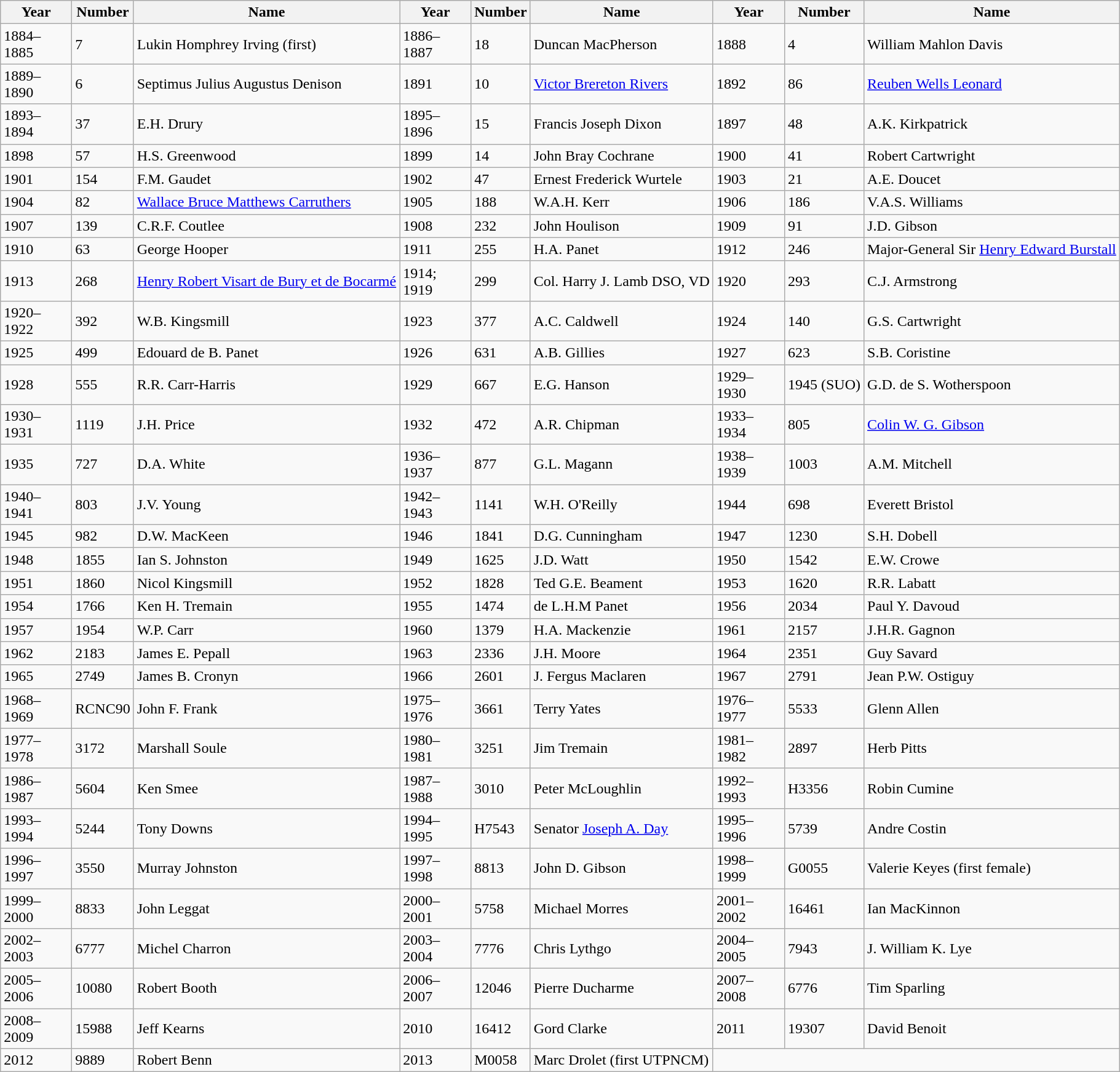<table class="wikitable">
<tr>
<th scope="col" style="width: 70px;">Year</th>
<th>Number</th>
<th>Name</th>
<th scope="col" style="width: 70px;">Year</th>
<th>Number</th>
<th>Name</th>
<th scope="col" style="width: 70px;">Year</th>
<th>Number</th>
<th>Name</th>
</tr>
<tr>
<td>1884–1885</td>
<td>7</td>
<td>Lukin Homphrey Irving (first)</td>
<td>1886–1887</td>
<td>18</td>
<td>Duncan MacPherson</td>
<td>1888</td>
<td>4</td>
<td>William Mahlon Davis</td>
</tr>
<tr>
<td>1889–1890</td>
<td>6</td>
<td>Septimus Julius Augustus Denison</td>
<td>1891</td>
<td>10</td>
<td><a href='#'>Victor Brereton Rivers</a></td>
<td>1892</td>
<td>86</td>
<td><a href='#'>Reuben Wells Leonard</a></td>
</tr>
<tr>
<td>1893–1894</td>
<td>37</td>
<td>E.H. Drury</td>
<td>1895–1896</td>
<td>15</td>
<td>Francis Joseph Dixon</td>
<td>1897</td>
<td>48</td>
<td>A.K. Kirkpatrick</td>
</tr>
<tr>
<td>1898</td>
<td>57</td>
<td>H.S. Greenwood</td>
<td>1899</td>
<td>14</td>
<td>John Bray Cochrane</td>
<td>1900</td>
<td>41</td>
<td>Robert Cartwright</td>
</tr>
<tr>
<td>1901</td>
<td>154</td>
<td>F.M. Gaudet</td>
<td>1902</td>
<td>47</td>
<td>Ernest Frederick Wurtele</td>
<td>1903</td>
<td>21</td>
<td>A.E. Doucet</td>
</tr>
<tr>
<td>1904</td>
<td>82</td>
<td><a href='#'>Wallace Bruce Matthews Carruthers</a></td>
<td>1905</td>
<td>188</td>
<td>W.A.H. Kerr</td>
<td>1906</td>
<td>186</td>
<td>V.A.S. Williams</td>
</tr>
<tr>
<td>1907</td>
<td>139</td>
<td>C.R.F. Coutlee</td>
<td>1908</td>
<td>232</td>
<td>John Houlison</td>
<td>1909</td>
<td>91</td>
<td>J.D. Gibson</td>
</tr>
<tr>
<td>1910</td>
<td>63</td>
<td>George Hooper</td>
<td>1911</td>
<td>255</td>
<td>H.A. Panet</td>
<td>1912</td>
<td>246</td>
<td>Major-General Sir <a href='#'>Henry Edward Burstall</a></td>
</tr>
<tr>
<td>1913</td>
<td>268</td>
<td><a href='#'>Henry Robert Visart de Bury et de Bocarmé</a></td>
<td>1914; 1919</td>
<td>299</td>
<td>Col. Harry J. Lamb DSO, VD</td>
<td>1920</td>
<td>293</td>
<td>C.J. Armstrong</td>
</tr>
<tr>
<td>1920–1922</td>
<td>392</td>
<td>W.B. Kingsmill</td>
<td>1923</td>
<td>377</td>
<td>A.C. Caldwell</td>
<td>1924</td>
<td>140</td>
<td>G.S. Cartwright</td>
</tr>
<tr>
<td>1925</td>
<td>499</td>
<td>Edouard de B. Panet</td>
<td>1926</td>
<td>631</td>
<td>A.B. Gillies</td>
<td>1927</td>
<td>623</td>
<td>S.B. Coristine</td>
</tr>
<tr>
<td>1928</td>
<td>555</td>
<td>R.R. Carr-Harris</td>
<td>1929</td>
<td>667</td>
<td>E.G. Hanson</td>
<td>1929–1930</td>
<td>1945 (SUO)</td>
<td>G.D. de S. Wotherspoon</td>
</tr>
<tr>
<td>1930–1931</td>
<td>1119</td>
<td>J.H. Price</td>
<td>1932</td>
<td>472</td>
<td>A.R. Chipman</td>
<td>1933–1934</td>
<td>805</td>
<td><a href='#'>Colin W. G. Gibson</a></td>
</tr>
<tr>
<td>1935</td>
<td>727</td>
<td>D.A. White</td>
<td>1936–1937</td>
<td>877</td>
<td>G.L. Magann</td>
<td>1938–1939</td>
<td>1003</td>
<td>A.M. Mitchell</td>
</tr>
<tr>
<td>1940–1941</td>
<td>803</td>
<td>J.V. Young</td>
<td>1942–1943</td>
<td>1141</td>
<td>W.H. O'Reilly</td>
<td>1944</td>
<td>698</td>
<td>Everett Bristol</td>
</tr>
<tr>
<td>1945</td>
<td>982</td>
<td>D.W. MacKeen</td>
<td>1946</td>
<td>1841</td>
<td>D.G. Cunningham</td>
<td>1947</td>
<td>1230</td>
<td>S.H. Dobell</td>
</tr>
<tr>
<td>1948</td>
<td>1855</td>
<td>Ian S. Johnston</td>
<td>1949</td>
<td>1625</td>
<td>J.D. Watt</td>
<td>1950</td>
<td>1542</td>
<td>E.W. Crowe</td>
</tr>
<tr>
<td>1951</td>
<td>1860</td>
<td>Nicol Kingsmill</td>
<td>1952</td>
<td>1828</td>
<td>Ted G.E. Beament</td>
<td>1953</td>
<td>1620</td>
<td>R.R. Labatt</td>
</tr>
<tr>
<td>1954</td>
<td>1766</td>
<td>Ken H. Tremain</td>
<td>1955</td>
<td>1474</td>
<td>de L.H.M Panet</td>
<td>1956</td>
<td>2034</td>
<td>Paul Y. Davoud</td>
</tr>
<tr>
<td>1957</td>
<td>1954</td>
<td>W.P. Carr</td>
<td>1960</td>
<td>1379</td>
<td>H.A. Mackenzie</td>
<td>1961</td>
<td>2157</td>
<td>J.H.R. Gagnon</td>
</tr>
<tr>
<td>1962</td>
<td>2183</td>
<td>James E. Pepall</td>
<td>1963</td>
<td>2336</td>
<td>J.H. Moore</td>
<td>1964</td>
<td>2351</td>
<td>Guy Savard</td>
</tr>
<tr>
<td>1965</td>
<td>2749</td>
<td>James B. Cronyn</td>
<td>1966</td>
<td>2601</td>
<td>J. Fergus Maclaren</td>
<td>1967</td>
<td>2791</td>
<td>Jean P.W. Ostiguy</td>
</tr>
<tr>
<td>1968–1969</td>
<td>RCNC90</td>
<td>John F. Frank</td>
<td>1975–1976</td>
<td>3661</td>
<td>Terry Yates</td>
<td>1976–1977</td>
<td>5533</td>
<td>Glenn Allen</td>
</tr>
<tr>
<td>1977–1978</td>
<td>3172</td>
<td>Marshall Soule</td>
<td>1980–1981</td>
<td>3251</td>
<td>Jim Tremain</td>
<td>1981–1982</td>
<td>2897</td>
<td>Herb Pitts</td>
</tr>
<tr>
<td>1986–1987</td>
<td>5604</td>
<td>Ken Smee</td>
<td>1987–1988</td>
<td>3010</td>
<td>Peter McLoughlin</td>
<td>1992–1993</td>
<td>H3356</td>
<td>Robin Cumine</td>
</tr>
<tr>
<td>1993–1994</td>
<td>5244</td>
<td>Tony Downs</td>
<td>1994–1995</td>
<td>H7543</td>
<td>Senator <a href='#'>Joseph A. Day</a></td>
<td>1995–1996</td>
<td>5739</td>
<td>Andre Costin</td>
</tr>
<tr>
<td>1996–1997</td>
<td>3550</td>
<td>Murray Johnston</td>
<td>1997–1998</td>
<td>8813</td>
<td>John D. Gibson</td>
<td>1998–1999</td>
<td>G0055</td>
<td>Valerie Keyes (first female)</td>
</tr>
<tr>
<td>1999–2000</td>
<td>8833</td>
<td>John Leggat</td>
<td>2000–2001</td>
<td>5758</td>
<td>Michael Morres</td>
<td>2001–2002</td>
<td>16461</td>
<td>Ian MacKinnon</td>
</tr>
<tr>
<td>2002–2003</td>
<td>6777</td>
<td>Michel Charron</td>
<td>2003–2004</td>
<td>7776</td>
<td>Chris Lythgo</td>
<td>2004–2005</td>
<td>7943</td>
<td>J. William K. Lye</td>
</tr>
<tr>
<td>2005–2006</td>
<td>10080</td>
<td>Robert Booth</td>
<td>2006–2007</td>
<td>12046</td>
<td>Pierre Ducharme</td>
<td>2007–2008</td>
<td>6776</td>
<td>Tim Sparling</td>
</tr>
<tr>
<td>2008–2009</td>
<td>15988</td>
<td>Jeff Kearns</td>
<td>2010</td>
<td>16412</td>
<td>Gord Clarke</td>
<td>2011</td>
<td>19307</td>
<td>David Benoit</td>
</tr>
<tr>
<td>2012</td>
<td>9889</td>
<td>Robert Benn</td>
<td>2013</td>
<td>M0058</td>
<td>Marc Drolet (first UTPNCM)</td>
</tr>
</table>
